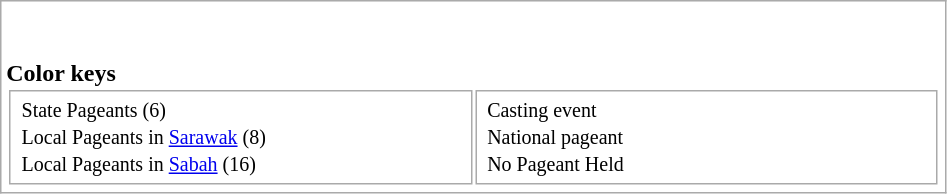<table class="wikitable center" style="border:none">
<tr>
<td style="background-color:white;"><br>






























<br><strong>Color keys</strong><table>
<tr>
<td valign="top" width=300px align=left> <small>State Pageants (6)</small><br> <small>Local Pageants in <a href='#'>Sarawak</a> (8)</small><br> <small>Local Pageants in <a href='#'>Sabah</a> (16)</small></td>
<td valign="top" width=300px align=left> <small>Casting event</small><br> <small>National pageant</small><br> <small>No Pageant Held</small></td>
</tr>
</table>
</td>
</tr>
<tr>
</tr>
</table>
